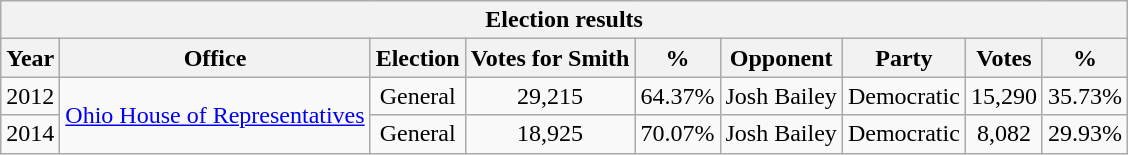<table class="wikitable" style="text-align: center;">
<tr>
<th colspan=12>Election results</th>
</tr>
<tr>
<th>Year</th>
<th>Office</th>
<th>Election</th>
<th>Votes for Smith</th>
<th>%</th>
<th>Opponent</th>
<th>Party</th>
<th>Votes</th>
<th>%</th>
</tr>
<tr>
<td>2012</td>
<td rowspan=2><a href='#'>Ohio House of Representatives</a></td>
<td>General</td>
<td>29,215</td>
<td>64.37%</td>
<td>Josh Bailey</td>
<td>Democratic</td>
<td>15,290</td>
<td>35.73%</td>
</tr>
<tr>
<td>2014</td>
<td>General</td>
<td>18,925</td>
<td>70.07%</td>
<td>Josh Bailey</td>
<td>Democratic</td>
<td>8,082</td>
<td>29.93%</td>
</tr>
</table>
